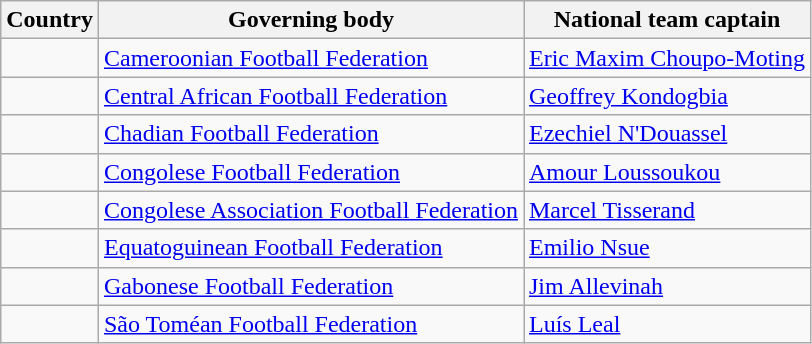<table class="wikitable">
<tr>
<th>Country</th>
<th>Governing body</th>
<th>National team captain</th>
</tr>
<tr>
<td></td>
<td><a href='#'>Cameroonian Football Federation</a></td>
<td><a href='#'>Eric Maxim Choupo-Moting</a></td>
</tr>
<tr>
<td></td>
<td><a href='#'>Central African Football Federation</a></td>
<td><a href='#'>Geoffrey Kondogbia</a></td>
</tr>
<tr>
<td></td>
<td><a href='#'>Chadian Football Federation</a></td>
<td><a href='#'>Ezechiel N'Douassel</a></td>
</tr>
<tr>
<td></td>
<td><a href='#'>Congolese Football Federation</a></td>
<td><a href='#'>Amour Loussoukou</a></td>
</tr>
<tr>
<td></td>
<td><a href='#'>Congolese Association Football Federation</a></td>
<td><a href='#'>Marcel Tisserand</a></td>
</tr>
<tr>
<td></td>
<td><a href='#'>Equatoguinean Football Federation</a></td>
<td><a href='#'>Emilio Nsue</a></td>
</tr>
<tr>
<td></td>
<td><a href='#'>Gabonese Football Federation</a></td>
<td><a href='#'>Jim Allevinah</a></td>
</tr>
<tr>
<td></td>
<td><a href='#'>São Toméan Football Federation</a></td>
<td><a href='#'>Luís Leal</a></td>
</tr>
</table>
